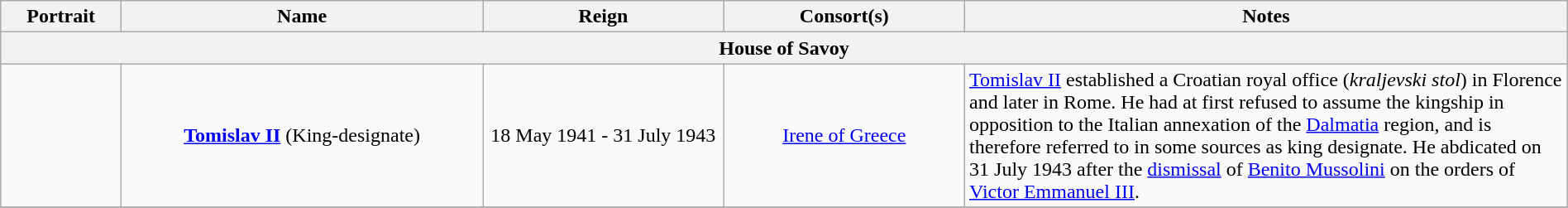<table class="wikitable" style="text-align:center" width="100%">
<tr>
<th width="5%">Portrait</th>
<th width="15%">Name</th>
<th width="10%">Reign</th>
<th width="10%">Consort(s)</th>
<th width="25%">Notes</th>
</tr>
<tr>
<th colspan="5">House of Savoy</th>
</tr>
<tr>
<td></td>
<td><strong><a href='#'>Tomislav II</a></strong> (King-designate)</td>
<td>18 May 1941 - 31 July 1943</td>
<td><a href='#'>Irene of Greece</a></td>
<td align="left"><a href='#'>Tomislav II</a> established a Croatian royal office (<em>kraljevski</em> <em>stol</em>) in Florence and later in Rome. He had at first refused to assume the kingship in opposition to the Italian annexation of the <a href='#'>Dalmatia</a> region, and is therefore referred to in some sources as king designate. He abdicated on 31 July 1943 after the <a href='#'>dismissal</a> of <a href='#'>Benito Mussolini</a> on the orders of <a href='#'>Victor Emmanuel III</a>.</td>
</tr>
<tr>
</tr>
</table>
